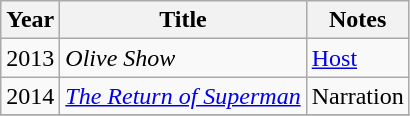<table class="wikitable sortable">
<tr>
<th>Year</th>
<th>Title</th>
<th>Notes</th>
</tr>
<tr>
<td>2013</td>
<td><em>Olive Show</em></td>
<td><a href='#'>Host</a></td>
</tr>
<tr>
<td>2014</td>
<td><em><a href='#'>The Return of Superman</a></em></td>
<td>Narration</td>
</tr>
<tr>
</tr>
</table>
